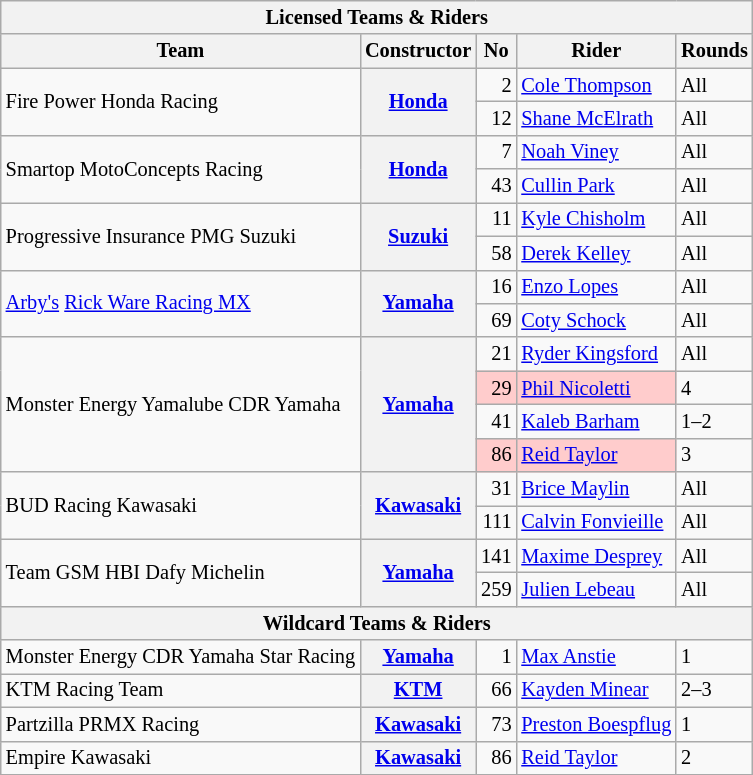<table class="wikitable" style="font-size: 85%;">
<tr>
<th colspan=5>Licensed Teams & Riders</th>
</tr>
<tr>
<th>Team</th>
<th>Constructor</th>
<th>No</th>
<th>Rider</th>
<th>Rounds</th>
</tr>
<tr>
<td rowspan=2> Fire Power Honda Racing</td>
<th rowspan=2><a href='#'>Honda</a></th>
<td align="right">2</td>
<td> <a href='#'>Cole Thompson</a></td>
<td>All</td>
</tr>
<tr>
<td align="right">12</td>
<td> <a href='#'>Shane McElrath</a></td>
<td>All</td>
</tr>
<tr>
<td rowspan=2> Smartop MotoConcepts Racing</td>
<th rowspan=2><a href='#'>Honda</a></th>
<td align="right">7</td>
<td> <a href='#'>Noah Viney</a></td>
<td>All</td>
</tr>
<tr>
<td align="right">43</td>
<td> <a href='#'>Cullin Park</a></td>
<td>All</td>
</tr>
<tr>
<td rowspan=2> Progressive Insurance PMG Suzuki</td>
<th rowspan=2><a href='#'>Suzuki</a></th>
<td align="right">11</td>
<td> <a href='#'>Kyle Chisholm</a></td>
<td>All</td>
</tr>
<tr>
<td align="right">58</td>
<td> <a href='#'>Derek Kelley</a></td>
<td>All</td>
</tr>
<tr>
<td rowspan=2> <a href='#'>Arby's</a> <a href='#'>Rick Ware Racing MX</a></td>
<th rowspan=2><a href='#'>Yamaha</a></th>
<td align="right">16</td>
<td> <a href='#'>Enzo Lopes</a></td>
<td>All</td>
</tr>
<tr>
<td align="right">69</td>
<td> <a href='#'>Coty Schock</a></td>
<td>All</td>
</tr>
<tr>
<td rowspan=4> Monster Energy Yamalube CDR Yamaha</td>
<th rowspan=4><a href='#'>Yamaha</a></th>
<td align="right">21</td>
<td> <a href='#'>Ryder Kingsford</a></td>
<td>All</td>
</tr>
<tr>
<td style="background:#ffcccc;" align="right">29</td>
<td style="background:#ffcccc;"> <a href='#'>Phil Nicoletti</a></td>
<td>4</td>
</tr>
<tr>
<td align="right">41</td>
<td> <a href='#'>Kaleb Barham</a></td>
<td>1–2</td>
</tr>
<tr>
<td style="background:#ffcccc;" align="right">86</td>
<td style="background:#ffcccc;"> <a href='#'>Reid Taylor</a></td>
<td>3</td>
</tr>
<tr>
<td rowspan=2> BUD Racing Kawasaki</td>
<th rowspan=2><a href='#'>Kawasaki</a></th>
<td align="right">31</td>
<td> <a href='#'>Brice Maylin</a></td>
<td>All</td>
</tr>
<tr>
<td align="right">111</td>
<td> <a href='#'>Calvin Fonvieille</a></td>
<td>All</td>
</tr>
<tr>
<td rowspan=2> Team GSM HBI Dafy Michelin</td>
<th rowspan=2><a href='#'>Yamaha</a></th>
<td align="right">141</td>
<td> <a href='#'>Maxime Desprey</a></td>
<td>All</td>
</tr>
<tr>
<td align="right">259</td>
<td> <a href='#'>Julien Lebeau</a></td>
<td>All</td>
</tr>
<tr>
<th colspan=5>Wildcard Teams & Riders</th>
</tr>
<tr>
<td> Monster Energy CDR Yamaha Star Racing</td>
<th><a href='#'>Yamaha</a></th>
<td align="right">1</td>
<td> <a href='#'>Max Anstie</a></td>
<td>1</td>
</tr>
<tr>
<td> KTM Racing Team</td>
<th><a href='#'>KTM</a></th>
<td align="right">66</td>
<td> <a href='#'>Kayden Minear</a></td>
<td>2–3</td>
</tr>
<tr>
<td> Partzilla PRMX Racing</td>
<th><a href='#'>Kawasaki</a></th>
<td align="right">73</td>
<td> <a href='#'>Preston Boespflug</a></td>
<td>1</td>
</tr>
<tr>
<td> Empire Kawasaki</td>
<th><a href='#'>Kawasaki</a></th>
<td align="right">86</td>
<td> <a href='#'>Reid Taylor</a></td>
<td>2</td>
</tr>
<tr>
</tr>
</table>
